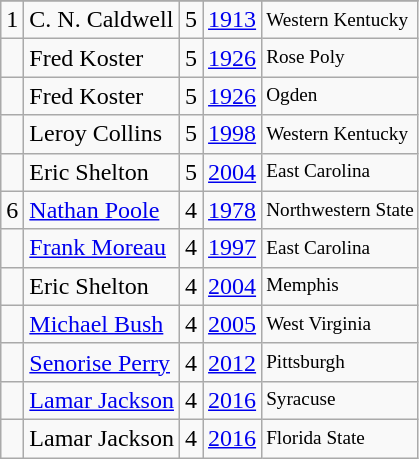<table class="wikitable">
<tr>
</tr>
<tr>
<td>1</td>
<td>C. N. Caldwell</td>
<td>5</td>
<td><a href='#'>1913</a></td>
<td style="font-size:80%;">Western Kentucky</td>
</tr>
<tr>
<td></td>
<td>Fred Koster</td>
<td>5</td>
<td><a href='#'>1926</a></td>
<td style="font-size:80%;">Rose Poly</td>
</tr>
<tr>
<td></td>
<td>Fred Koster</td>
<td>5</td>
<td><a href='#'>1926</a></td>
<td style="font-size:80%;">Ogden</td>
</tr>
<tr>
<td></td>
<td>Leroy Collins</td>
<td>5</td>
<td><a href='#'>1998</a></td>
<td style="font-size:80%;">Western Kentucky</td>
</tr>
<tr>
<td></td>
<td>Eric Shelton</td>
<td>5</td>
<td><a href='#'>2004</a></td>
<td style="font-size:80%;">East Carolina</td>
</tr>
<tr>
<td>6</td>
<td><a href='#'>Nathan Poole</a></td>
<td>4</td>
<td><a href='#'>1978</a></td>
<td style="font-size:80%;">Northwestern State</td>
</tr>
<tr>
<td></td>
<td><a href='#'>Frank Moreau</a></td>
<td>4</td>
<td><a href='#'>1997</a></td>
<td style="font-size:80%;">East Carolina</td>
</tr>
<tr>
<td></td>
<td>Eric Shelton</td>
<td>4</td>
<td><a href='#'>2004</a></td>
<td style="font-size:80%;">Memphis</td>
</tr>
<tr>
<td></td>
<td><a href='#'>Michael Bush</a></td>
<td>4</td>
<td><a href='#'>2005</a></td>
<td style="font-size:80%;">West Virginia</td>
</tr>
<tr>
<td></td>
<td><a href='#'>Senorise Perry</a></td>
<td>4</td>
<td><a href='#'>2012</a></td>
<td style="font-size:80%;">Pittsburgh</td>
</tr>
<tr>
<td></td>
<td><a href='#'>Lamar Jackson</a></td>
<td>4</td>
<td><a href='#'>2016</a></td>
<td style="font-size:80%;">Syracuse</td>
</tr>
<tr>
<td></td>
<td>Lamar Jackson</td>
<td>4</td>
<td><a href='#'>2016</a></td>
<td style="font-size:80%;">Florida State</td>
</tr>
</table>
